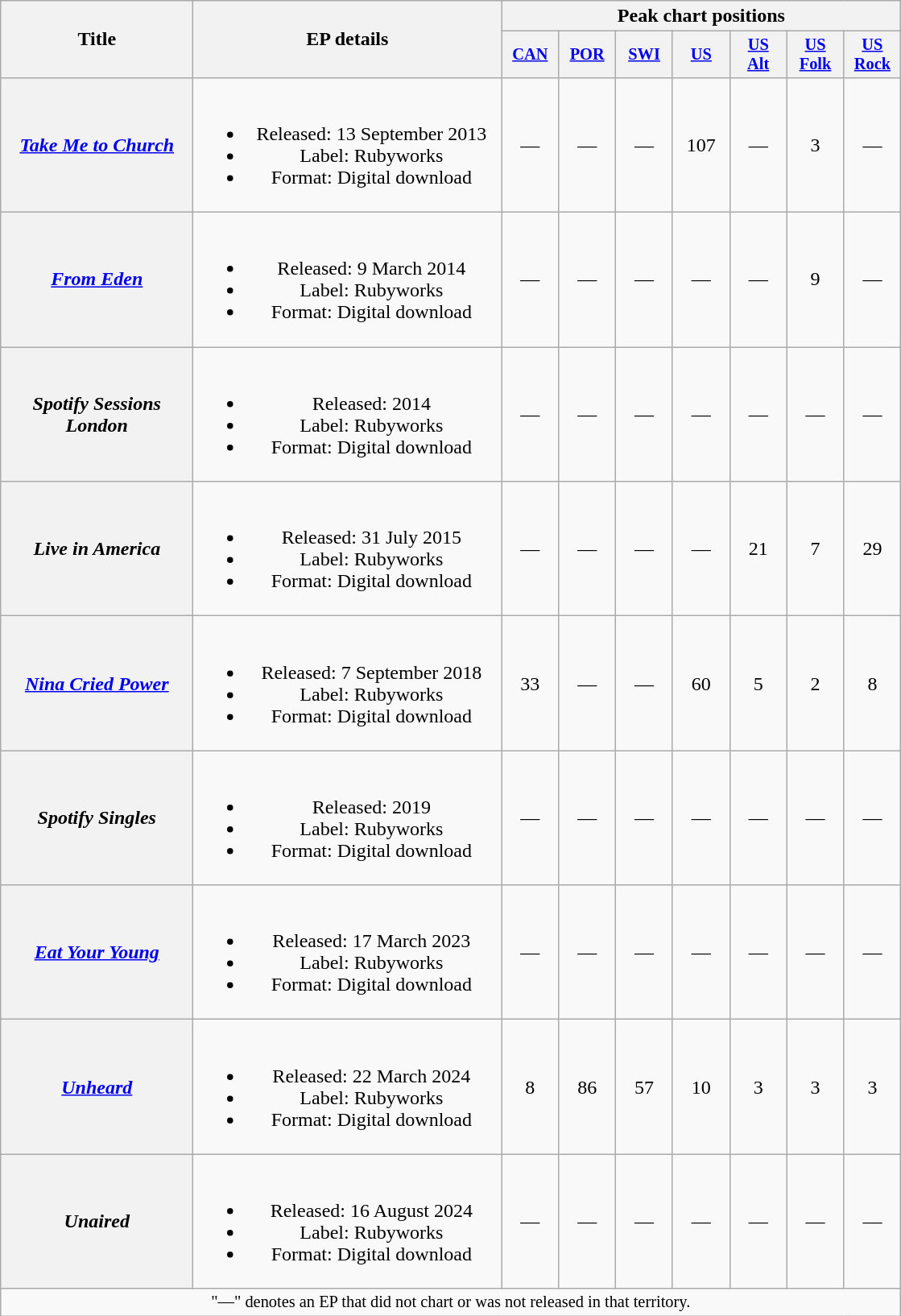<table class="wikitable plainrowheaders" style="text-align:center;">
<tr>
<th scope="col" rowspan="2" style="width:9.5em;">Title</th>
<th scope="col" rowspan="2" style="width:15.5em;">EP details</th>
<th scope="col" colspan="7">Peak chart positions</th>
</tr>
<tr>
<th scope="col" style="width:3em;font-size:85%;"><a href='#'>CAN</a><br></th>
<th scope="col" style="width:3em;font-size:85%;"><a href='#'>POR</a><br></th>
<th scope="col" style="width:3em;font-size:85%;"><a href='#'>SWI</a><br></th>
<th scope="col" style="width:3em;font-size:85%;"><a href='#'>US</a><br></th>
<th scope="col" style="width:3em;font-size:85%;"><a href='#'>US<br>Alt</a><br></th>
<th scope="col" style="width:3em;font-size:85%;"><a href='#'>US<br>Folk</a><br></th>
<th scope="col" style="width:3em;font-size:85%;"><a href='#'>US<br>Rock</a><br></th>
</tr>
<tr>
<th scope="row"><em><a href='#'>Take Me to Church</a></em></th>
<td><br><ul><li>Released: 13 September 2013</li><li>Label: Rubyworks</li><li>Format: Digital download</li></ul></td>
<td>—</td>
<td>—</td>
<td>—</td>
<td>107</td>
<td>—</td>
<td>3</td>
<td>—</td>
</tr>
<tr>
<th scope="row"><em><a href='#'>From Eden</a></em></th>
<td><br><ul><li>Released: 9 March 2014</li><li>Label: Rubyworks</li><li>Format: Digital download</li></ul></td>
<td>—</td>
<td>—</td>
<td>—</td>
<td>—</td>
<td>—</td>
<td>9</td>
<td>—</td>
</tr>
<tr>
<th scope="row"><em>Spotify Sessions London</em></th>
<td><br><ul><li>Released: 2014</li><li>Label: Rubyworks</li><li>Format: Digital download</li></ul></td>
<td>—</td>
<td>—</td>
<td>—</td>
<td>—</td>
<td>—</td>
<td>—</td>
<td>—</td>
</tr>
<tr>
<th scope="row"><em>Live in America</em></th>
<td><br><ul><li>Released: 31 July 2015</li><li>Label: Rubyworks</li><li>Format: Digital download</li></ul></td>
<td>—</td>
<td>—</td>
<td>—</td>
<td>—</td>
<td>21</td>
<td>7</td>
<td>29</td>
</tr>
<tr>
<th scope="row"><em><a href='#'>Nina Cried Power</a></em></th>
<td><br><ul><li>Released: 7 September 2018</li><li>Label: Rubyworks</li><li>Format: Digital download</li></ul></td>
<td>33</td>
<td>—</td>
<td>—</td>
<td>60</td>
<td>5</td>
<td>2</td>
<td>8</td>
</tr>
<tr>
<th scope="row"><em>Spotify Singles</em></th>
<td><br><ul><li>Released: 2019</li><li>Label: Rubyworks</li><li>Format: Digital download</li></ul></td>
<td>—</td>
<td>—</td>
<td>—</td>
<td>—</td>
<td>—</td>
<td>—</td>
<td>—</td>
</tr>
<tr>
<th scope="row"><em><a href='#'>Eat Your Young</a></em></th>
<td><br><ul><li>Released: 17 March 2023</li><li>Label: Rubyworks</li><li>Format: Digital download</li></ul></td>
<td>—</td>
<td>—</td>
<td>—</td>
<td>—</td>
<td>—</td>
<td>—</td>
<td>—</td>
</tr>
<tr>
<th scope="row"><em><a href='#'>Unheard</a></em></th>
<td><br><ul><li>Released: 22 March 2024</li><li>Label: Rubyworks</li><li>Format: Digital download</li></ul></td>
<td>8</td>
<td>86</td>
<td>57</td>
<td>10</td>
<td>3</td>
<td>3</td>
<td>3</td>
</tr>
<tr>
<th scope="row"><em>Unaired</em></th>
<td><br><ul><li>Released: 16 August 2024</li><li>Label: Rubyworks</li><li>Format: Digital download</li></ul></td>
<td>—</td>
<td>—</td>
<td>—</td>
<td>—</td>
<td>—</td>
<td>—</td>
<td>—</td>
</tr>
<tr>
<td colspan="10" style="font-size:85%">"—" denotes an EP that did not chart or was not released in that territory.</td>
</tr>
</table>
